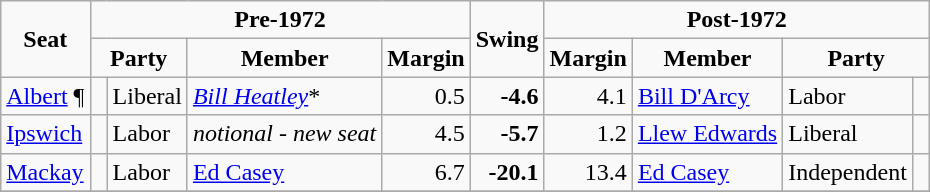<table class="wikitable">
<tr>
<td rowspan="2" style="text-align:center"><strong>Seat</strong></td>
<td colspan="4" style="text-align:center"><strong>Pre-1972</strong></td>
<td rowspan="2" style="text-align:center"><strong>Swing</strong></td>
<td colspan="4" style="text-align:center"><strong>Post-1972</strong></td>
</tr>
<tr>
<td colspan="2" style="text-align:center"><strong>Party</strong></td>
<td style="text-align:center"><strong>Member</strong></td>
<td style="text-align:center"><strong>Margin</strong></td>
<td style="text-align:center"><strong>Margin</strong></td>
<td style="text-align:center"><strong>Member</strong></td>
<td colspan="2" style="text-align:center"><strong>Party</strong></td>
</tr>
<tr>
<td><a href='#'>Albert</a> ¶</td>
<td> </td>
<td>Liberal</td>
<td><em><a href='#'>Bill Heatley</a></em>*</td>
<td style="text-align:right;">0.5</td>
<td style="text-align:right;"><strong>-4.6</strong></td>
<td style="text-align:right;">4.1</td>
<td><a href='#'>Bill D'Arcy</a></td>
<td>Labor</td>
<td> </td>
</tr>
<tr>
<td><a href='#'>Ipswich</a></td>
<td> </td>
<td>Labor</td>
<td><em>notional - new seat</em></td>
<td style="text-align:right;">4.5</td>
<td style="text-align:right;"><strong>-5.7</strong></td>
<td style="text-align:right;">1.2</td>
<td><a href='#'>Llew Edwards</a></td>
<td>Liberal</td>
<td> </td>
</tr>
<tr>
<td><a href='#'>Mackay</a></td>
<td> </td>
<td>Labor</td>
<td><a href='#'>Ed Casey</a></td>
<td style="text-align:right;">6.7</td>
<td style="text-align:right;"><strong>-20.1</strong></td>
<td style="text-align:right;">13.4</td>
<td><a href='#'>Ed Casey</a></td>
<td>Independent</td>
<td> </td>
</tr>
<tr>
</tr>
</table>
